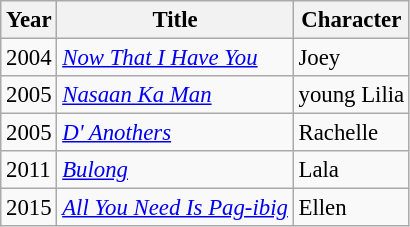<table class="wikitable" style="font-size:95%;">
<tr>
<th>Year</th>
<th>Title</th>
<th>Character</th>
</tr>
<tr>
<td>2004</td>
<td><em><a href='#'>Now That I Have You</a></em></td>
<td>Joey</td>
</tr>
<tr>
<td>2005</td>
<td><em><a href='#'>Nasaan Ka Man</a></em></td>
<td>young Lilia</td>
</tr>
<tr>
<td>2005</td>
<td><em><a href='#'>D' Anothers</a></em></td>
<td>Rachelle</td>
</tr>
<tr>
<td>2011</td>
<td><em><a href='#'>Bulong</a></em></td>
<td>Lala</td>
</tr>
<tr>
<td>2015</td>
<td><em><a href='#'>All You Need Is Pag-ibig</a></em></td>
<td>Ellen</td>
</tr>
</table>
